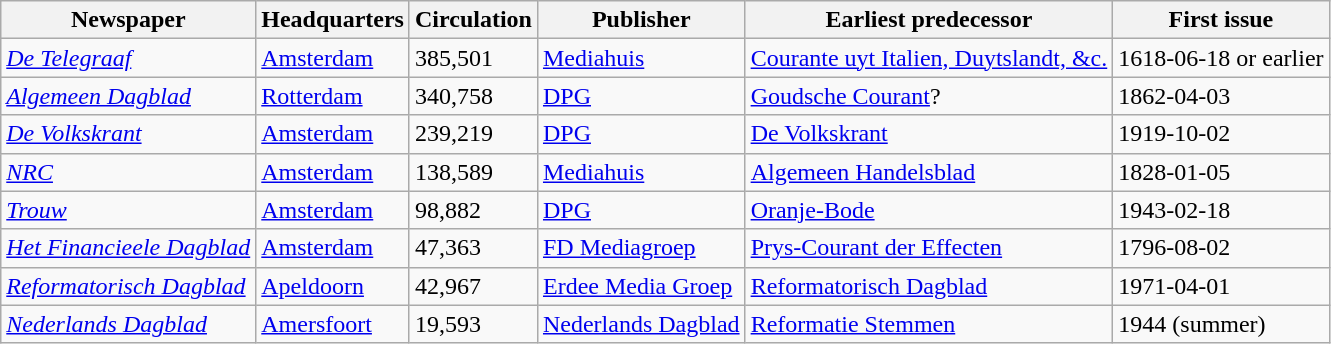<table class="wikitable">
<tr>
<th>Newspaper</th>
<th>Headquarters</th>
<th>Circulation</th>
<th>Publisher</th>
<th>Earliest predecessor</th>
<th>First issue</th>
</tr>
<tr>
<td><em><a href='#'>De Telegraaf</a></em></td>
<td><a href='#'>Amsterdam</a></td>
<td>385,501</td>
<td><a href='#'>Mediahuis</a></td>
<td><a href='#'>Courante uyt Italien, Duytslandt, &c.</a></td>
<td>1618-06-18 or earlier</td>
</tr>
<tr>
<td><em><a href='#'>Algemeen Dagblad</a></em></td>
<td><a href='#'>Rotterdam</a></td>
<td>340,758</td>
<td><a href='#'>DPG</a></td>
<td><a href='#'>Goudsche Courant</a>?</td>
<td>1862-04-03</td>
</tr>
<tr>
<td><em><a href='#'>De Volkskrant</a></em></td>
<td><a href='#'>Amsterdam</a></td>
<td>239,219</td>
<td><a href='#'>DPG</a></td>
<td><a href='#'>De Volkskrant</a></td>
<td>1919-10-02</td>
</tr>
<tr>
<td><em><a href='#'>NRC</a></em></td>
<td><a href='#'>Amsterdam</a></td>
<td>138,589</td>
<td><a href='#'>Mediahuis</a></td>
<td><a href='#'>Algemeen Handelsblad</a></td>
<td>1828‑01‑05</td>
</tr>
<tr>
<td><em><a href='#'>Trouw</a></em></td>
<td><a href='#'>Amsterdam</a></td>
<td>98,882</td>
<td><a href='#'>DPG</a></td>
<td><a href='#'>Oranje-Bode</a></td>
<td>1943-02-18</td>
</tr>
<tr>
<td><em><a href='#'>Het Financieele Dagblad</a></em></td>
<td><a href='#'>Amsterdam</a></td>
<td>47,363</td>
<td><a href='#'>FD Mediagroep</a></td>
<td><a href='#'>Prys-Courant der Effecten</a></td>
<td>1796-08-02</td>
</tr>
<tr>
<td><em><a href='#'>Reformatorisch Dagblad</a></em></td>
<td><a href='#'>Apeldoorn</a></td>
<td>42,967</td>
<td><a href='#'>Erdee Media Groep</a></td>
<td><a href='#'>Reformatorisch Dagblad</a></td>
<td>1971-04-01</td>
</tr>
<tr>
<td><em><a href='#'>Nederlands Dagblad</a></em></td>
<td><a href='#'>Amersfoort</a></td>
<td>19,593</td>
<td><a href='#'>Nederlands Dagblad</a></td>
<td><a href='#'>Reformatie Stemmen</a></td>
<td>1944 (summer)</td>
</tr>
</table>
